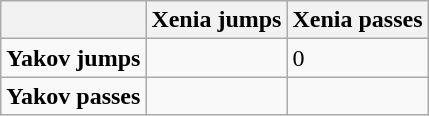<table class="wikitable">
<tr>
<th></th>
<th>Xenia jumps</th>
<th>Xenia passes</th>
</tr>
<tr>
<td><strong>Yakov jumps</strong></td>
<td></td>
<td>0</td>
</tr>
<tr>
<td><strong>Yakov passes</strong></td>
<td></td>
<td></td>
</tr>
</table>
